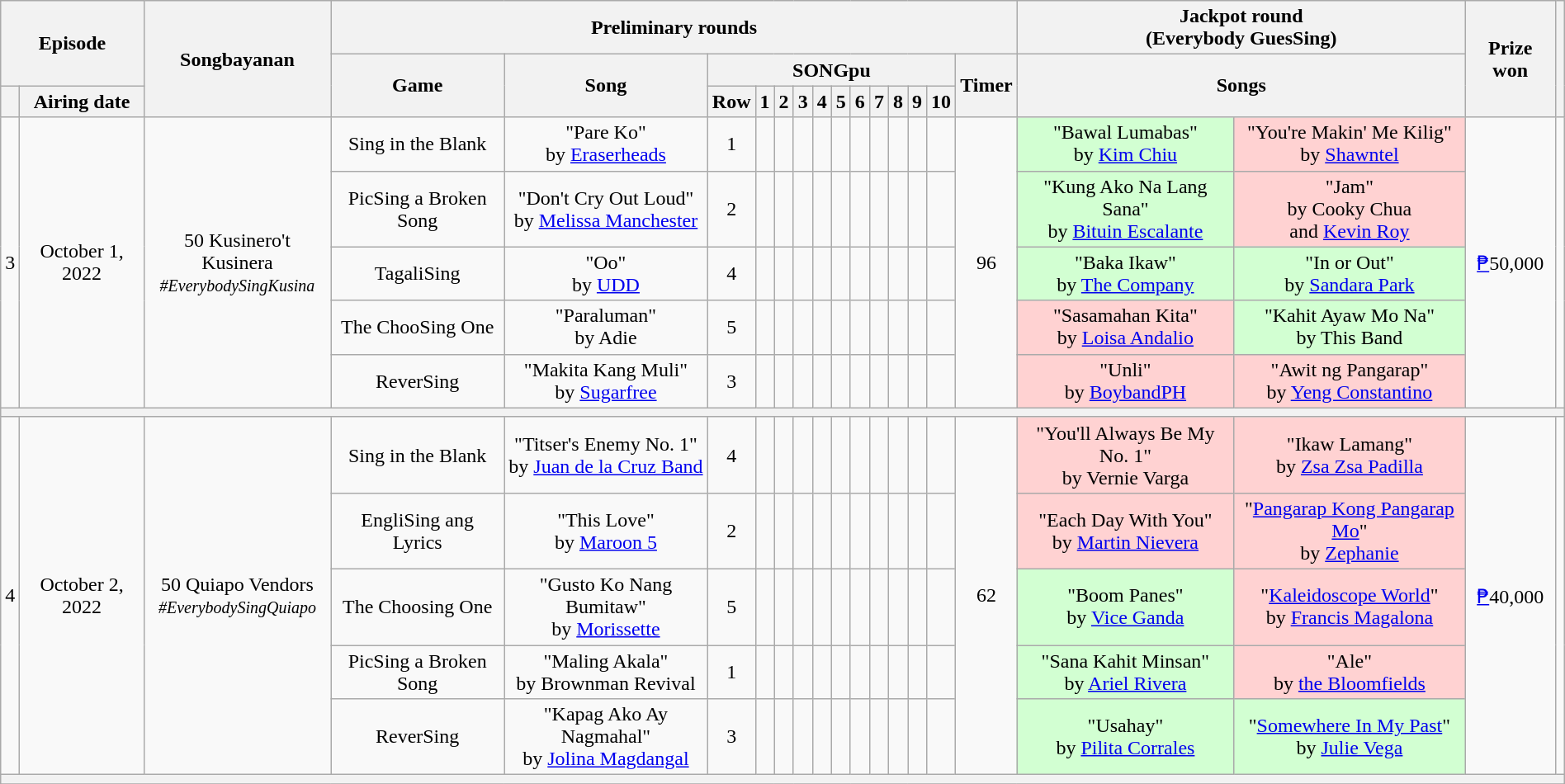<table class="wikitable mw-collapsible mw-collapsed" style="text-align:center; width:100%">
<tr>
<th colspan=2 rowspan=2>Episode</th>
<th rowspan=3>Songbayanan</th>
<th colspan=14>Preliminary rounds</th>
<th colspan=2>Jackpot round<br>(Everybody GuesSing)</th>
<th rowspan=3>Prize won</th>
<th rowspan=3></th>
</tr>
<tr>
<th rowspan=2>Game</th>
<th rowspan=2>Song</th>
<th colspan=11>SONGpu</th>
<th rowspan=2>Timer</th>
<th colspan=2 rowspan=2>Songs</th>
</tr>
<tr>
<th></th>
<th>Airing date</th>
<th>Row</th>
<th>1</th>
<th>2</th>
<th>3</th>
<th>4</th>
<th>5</th>
<th>6</th>
<th>7</th>
<th>8</th>
<th>9</th>
<th>10</th>
</tr>
<tr>
<td rowspan=5>3</td>
<td rowspan=5>October 1, 2022</td>
<td rowspan=5>50 Kusinero't Kusinera<br><small><em>#EverybodySingKusina</em></small></td>
<td>Sing in the Blank</td>
<td>"Pare Ko"<br>by <a href='#'>Eraserheads</a></td>
<td>1</td>
<td></td>
<td></td>
<td></td>
<td></td>
<td></td>
<td></td>
<td></td>
<td></td>
<td></td>
<td></td>
<td rowspan=5>96 </td>
<td bgcolor=D2FFD2>"Bawal Lumabas"<br>by <a href='#'>Kim Chiu</a></td>
<td bgcolor=FFD2D2>"You're Makin' Me Kilig"<br>by <a href='#'>Shawntel</a></td>
<td rowspan=5><a href='#'>₱</a>50,000</td>
<td rowspan=5></td>
</tr>
<tr>
<td>PicSing a Broken Song</td>
<td>"Don't Cry Out Loud"<br>by <a href='#'>Melissa Manchester</a></td>
<td>2</td>
<td></td>
<td></td>
<td></td>
<td></td>
<td></td>
<td></td>
<td></td>
<td></td>
<td></td>
<td></td>
<td bgcolor=D2FFD2>"Kung Ako Na Lang Sana"<br>by <a href='#'>Bituin Escalante</a></td>
<td bgcolor=FFD2D2>"Jam"<br>by Cooky Chua <br>and <a href='#'>Kevin Roy</a></td>
</tr>
<tr>
<td>TagaliSing</td>
<td>"Oo"<br>by <a href='#'>UDD</a></td>
<td>4</td>
<td></td>
<td></td>
<td></td>
<td></td>
<td></td>
<td></td>
<td></td>
<td></td>
<td></td>
<td></td>
<td bgcolor=D2FFD2>"Baka Ikaw"<br>by <a href='#'>The Company</a></td>
<td bgcolor=D2FFD2>"In or Out"<br>by <a href='#'>Sandara Park</a></td>
</tr>
<tr>
<td>The ChooSing One</td>
<td>"Paraluman"<br>by Adie</td>
<td>5</td>
<td></td>
<td></td>
<td></td>
<td></td>
<td></td>
<td></td>
<td></td>
<td></td>
<td></td>
<td></td>
<td bgcolor=FFD2D2>"Sasamahan Kita"<br>by <a href='#'>Loisa Andalio</a></td>
<td bgcolor=D2FFD2>"Kahit Ayaw Mo Na"<br>by This Band</td>
</tr>
<tr>
<td>ReverSing</td>
<td>"Makita Kang Muli"<br>by <a href='#'>Sugarfree</a></td>
<td>3</td>
<td></td>
<td></td>
<td></td>
<td></td>
<td></td>
<td></td>
<td></td>
<td></td>
<td></td>
<td></td>
<td bgcolor=FFD2D2>"Unli"<br>by <a href='#'>BoybandPH</a></td>
<td bgcolor=FFD2D2>"Awit ng Pangarap"<br>by <a href='#'>Yeng Constantino</a></td>
</tr>
<tr>
<th colspan=21 bgcolor=555></th>
</tr>
<tr>
<td rowspan=5>4</td>
<td rowspan=5>October 2, 2022</td>
<td rowspan=5>50 Quiapo Vendors<br><small><em>#EverybodySingQuiapo</em></small></td>
<td>Sing in the Blank</td>
<td>"Titser's Enemy No. 1"<br>by <a href='#'>Juan de la Cruz Band</a></td>
<td>4</td>
<td></td>
<td></td>
<td></td>
<td></td>
<td></td>
<td></td>
<td></td>
<td></td>
<td></td>
<td></td>
<td rowspan=5>62 </td>
<td bgcolor=FFD2D2>"You'll Always Be My No. 1"<br>by Vernie Varga</td>
<td bgcolor=FFD2D2>"Ikaw Lamang"<br>by <a href='#'>Zsa Zsa Padilla</a></td>
<td rowspan=5><a href='#'>₱</a>40,000</td>
<td rowspan=5></td>
</tr>
<tr>
<td>EngliSing ang Lyrics</td>
<td>"This Love"<br>by <a href='#'>Maroon 5</a></td>
<td>2</td>
<td></td>
<td></td>
<td></td>
<td></td>
<td></td>
<td></td>
<td></td>
<td></td>
<td></td>
<td></td>
<td bgcolor=FFD2D2>"Each Day With You"<br>by <a href='#'>Martin Nievera</a></td>
<td bgcolor=FFD2D2>"<a href='#'>Pangarap Kong Pangarap Mo</a>"<br>by <a href='#'>Zephanie</a></td>
</tr>
<tr>
<td>The Choosing One</td>
<td>"Gusto Ko Nang Bumitaw"<br>by <a href='#'>Morissette</a></td>
<td>5</td>
<td></td>
<td></td>
<td></td>
<td></td>
<td></td>
<td></td>
<td></td>
<td></td>
<td></td>
<td></td>
<td bgcolor=D2FFD2>"Boom Panes"<br>by <a href='#'>Vice Ganda</a></td>
<td bgcolor=FFD2D2>"<a href='#'>Kaleidoscope World</a>"<br>by <a href='#'>Francis Magalona</a></td>
</tr>
<tr>
<td>PicSing a Broken Song</td>
<td>"Maling Akala"<br>by Brownman Revival</td>
<td>1</td>
<td></td>
<td></td>
<td></td>
<td></td>
<td></td>
<td></td>
<td></td>
<td></td>
<td></td>
<td></td>
<td bgcolor=D2FFD2>"Sana Kahit Minsan"<br>by <a href='#'>Ariel Rivera</a></td>
<td bgcolor=FFD2D2>"Ale"<br>by <a href='#'>the Bloomfields</a></td>
</tr>
<tr>
<td>ReverSing</td>
<td>"Kapag Ako Ay Nagmahal"<br>by <a href='#'>Jolina Magdangal</a></td>
<td>3</td>
<td></td>
<td></td>
<td></td>
<td></td>
<td></td>
<td></td>
<td></td>
<td></td>
<td></td>
<td></td>
<td bgcolor=D2FFD2>"Usahay"<br>by <a href='#'>Pilita Corrales</a></td>
<td bgcolor=D2FFD2>"<a href='#'>Somewhere In My Past</a>"<br>by <a href='#'>Julie Vega</a></td>
</tr>
<tr>
<th colspan=21 bgcolor=555></th>
</tr>
<tr>
</tr>
</table>
